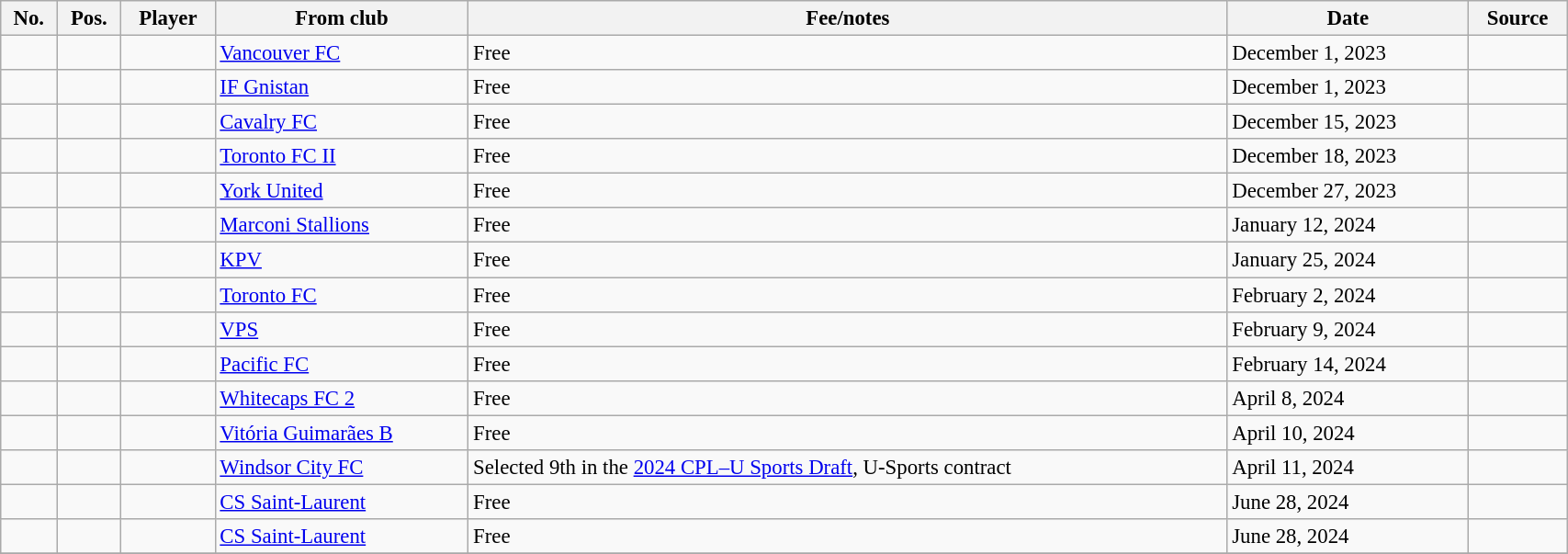<table class="wikitable sortable" style="width:90%; font-size:95%;">
<tr>
<th>No.</th>
<th>Pos.</th>
<th>Player</th>
<th>From club</th>
<th>Fee/notes</th>
<th>Date</th>
<th>Source</th>
</tr>
<tr>
<td align=center></td>
<td align=center></td>
<td></td>
<td> <a href='#'>Vancouver FC</a></td>
<td>Free</td>
<td>December 1, 2023</td>
<td></td>
</tr>
<tr>
<td align=center></td>
<td align=center></td>
<td></td>
<td> <a href='#'>IF Gnistan</a></td>
<td>Free</td>
<td>December 1, 2023</td>
<td></td>
</tr>
<tr>
<td align=center></td>
<td align=center></td>
<td></td>
<td> <a href='#'>Cavalry FC</a></td>
<td>Free</td>
<td>December 15, 2023</td>
<td></td>
</tr>
<tr>
<td align=center></td>
<td align=center></td>
<td></td>
<td> <a href='#'>Toronto FC II</a></td>
<td>Free</td>
<td>December 18, 2023</td>
<td></td>
</tr>
<tr>
<td align=center></td>
<td align=center></td>
<td></td>
<td> <a href='#'>York United</a></td>
<td>Free</td>
<td>December 27, 2023</td>
<td></td>
</tr>
<tr>
<td align=center></td>
<td align=center></td>
<td></td>
<td> <a href='#'>Marconi Stallions</a></td>
<td>Free</td>
<td>January 12, 2024</td>
<td></td>
</tr>
<tr>
<td align=center></td>
<td align=center></td>
<td></td>
<td> <a href='#'>KPV</a></td>
<td>Free</td>
<td>January 25, 2024</td>
<td></td>
</tr>
<tr>
<td align=center></td>
<td align=center></td>
<td></td>
<td> <a href='#'>Toronto FC</a></td>
<td>Free</td>
<td>February 2, 2024</td>
<td></td>
</tr>
<tr>
<td align=center></td>
<td align=center></td>
<td></td>
<td> <a href='#'>VPS</a></td>
<td>Free</td>
<td>February 9, 2024</td>
<td></td>
</tr>
<tr>
<td align=center></td>
<td align=center></td>
<td></td>
<td> <a href='#'>Pacific FC</a></td>
<td>Free</td>
<td>February 14, 2024</td>
<td></td>
</tr>
<tr>
<td align=center></td>
<td align=center></td>
<td></td>
<td> <a href='#'>Whitecaps FC 2</a></td>
<td>Free</td>
<td>April 8, 2024</td>
<td></td>
</tr>
<tr>
<td align=center></td>
<td align=center></td>
<td></td>
<td> <a href='#'>Vitória Guimarães B</a></td>
<td>Free</td>
<td>April 10, 2024</td>
<td></td>
</tr>
<tr>
<td align=center></td>
<td align=center></td>
<td></td>
<td> <a href='#'>Windsor City FC</a></td>
<td>Selected 9th in the <a href='#'>2024 CPL–U Sports Draft</a>, U-Sports contract</td>
<td>April 11, 2024</td>
<td></td>
</tr>
<tr>
<td align=center></td>
<td align=center></td>
<td></td>
<td> <a href='#'>CS Saint-Laurent</a></td>
<td>Free</td>
<td>June 28, 2024</td>
<td></td>
</tr>
<tr>
<td align=center></td>
<td align=center></td>
<td></td>
<td> <a href='#'>CS Saint-Laurent</a></td>
<td>Free</td>
<td>June 28, 2024</td>
<td></td>
</tr>
<tr>
</tr>
</table>
